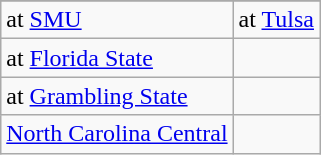<table class="wikitable">
<tr>
</tr>
<tr>
<td>at <a href='#'>SMU</a></td>
<td>at <a href='#'>Tulsa</a></td>
</tr>
<tr>
<td>at <a href='#'>Florida State</a></td>
<td></td>
</tr>
<tr>
<td>at <a href='#'>Grambling State</a></td>
<td></td>
</tr>
<tr>
<td><a href='#'>North Carolina Central</a></td>
<td></td>
</tr>
</table>
